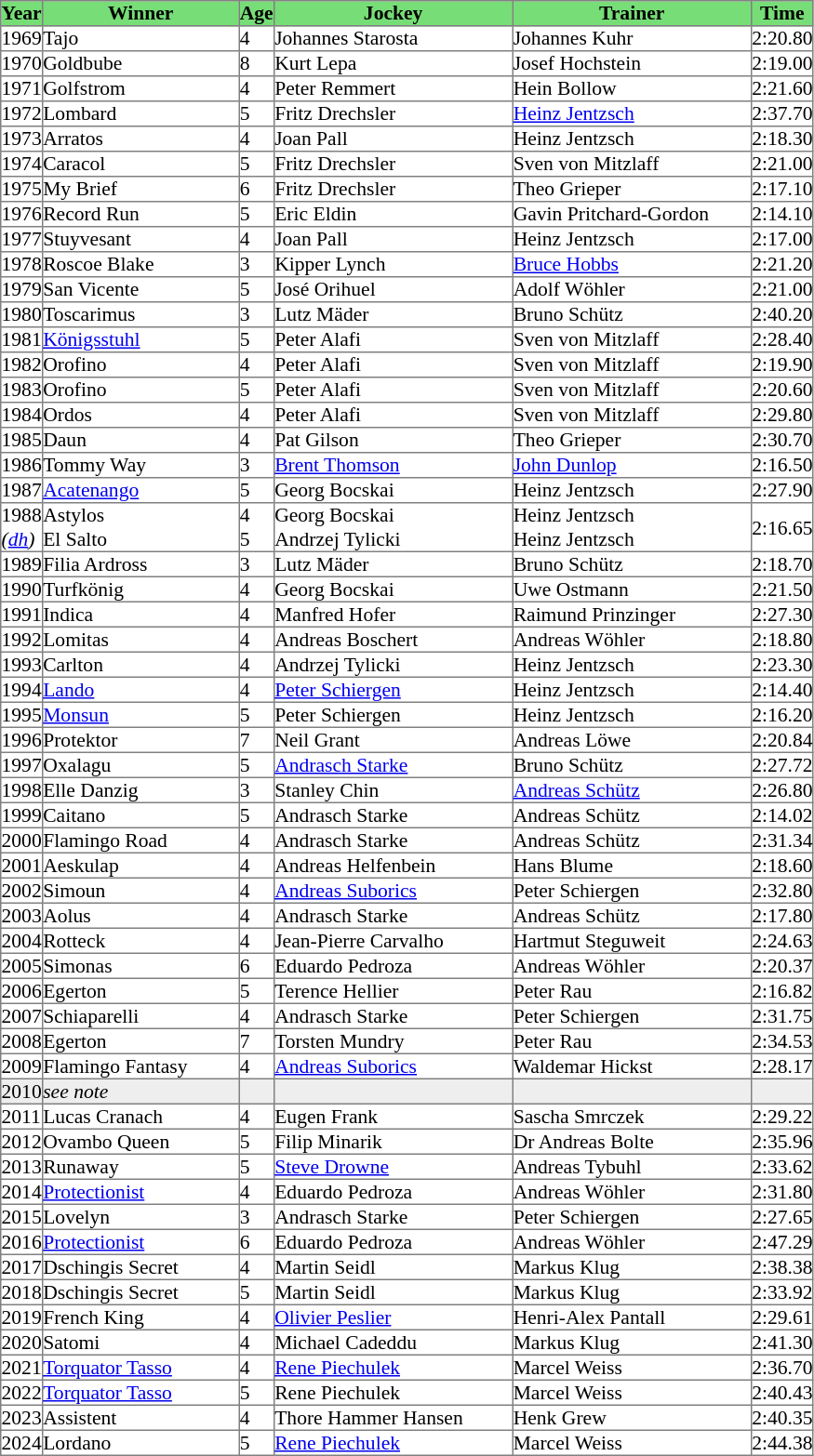<table class = "sortable" | border="1" cellpadding="0" style="border-collapse: collapse; font-size:90%">
<tr bgcolor="#77dd77" align="center">
<th>Year</th>
<th>Winner</th>
<th>Age</th>
<th>Jockey</th>
<th>Trainer</th>
<th>Time</th>
</tr>
<tr>
<td>1969</td>
<td width=140px>Tajo</td>
<td>4</td>
<td width=170px>Johannes Starosta</td>
<td width=170px>Johannes Kuhr</td>
<td>2:20.80</td>
</tr>
<tr>
<td>1970</td>
<td>Goldbube</td>
<td>8</td>
<td>Kurt Lepa</td>
<td>Josef Hochstein</td>
<td>2:19.00</td>
</tr>
<tr>
<td>1971</td>
<td>Golfstrom</td>
<td>4</td>
<td>Peter Remmert</td>
<td>Hein Bollow</td>
<td>2:21.60</td>
</tr>
<tr>
<td>1972</td>
<td>Lombard</td>
<td>5</td>
<td>Fritz Drechsler</td>
<td><a href='#'>Heinz Jentzsch</a></td>
<td>2:37.70</td>
</tr>
<tr>
<td>1973</td>
<td>Arratos</td>
<td>4</td>
<td>Joan Pall</td>
<td>Heinz Jentzsch</td>
<td>2:18.30</td>
</tr>
<tr>
<td>1974</td>
<td>Caracol</td>
<td>5</td>
<td>Fritz Drechsler</td>
<td>Sven von Mitzlaff</td>
<td>2:21.00</td>
</tr>
<tr>
<td>1975</td>
<td>My Brief</td>
<td>6</td>
<td>Fritz Drechsler</td>
<td>Theo Grieper</td>
<td>2:17.10</td>
</tr>
<tr>
<td>1976</td>
<td>Record Run</td>
<td>5</td>
<td>Eric Eldin</td>
<td>Gavin Pritchard-Gordon</td>
<td>2:14.10</td>
</tr>
<tr>
<td>1977</td>
<td>Stuyvesant</td>
<td>4</td>
<td>Joan Pall</td>
<td>Heinz Jentzsch</td>
<td>2:17.00</td>
</tr>
<tr>
<td>1978</td>
<td>Roscoe Blake</td>
<td>3</td>
<td>Kipper Lynch</td>
<td><a href='#'>Bruce Hobbs</a></td>
<td>2:21.20</td>
</tr>
<tr>
<td>1979</td>
<td>San Vicente</td>
<td>5</td>
<td>José Orihuel</td>
<td>Adolf Wöhler</td>
<td>2:21.00</td>
</tr>
<tr>
<td>1980</td>
<td>Toscarimus</td>
<td>3</td>
<td>Lutz Mäder</td>
<td>Bruno Schütz</td>
<td>2:40.20</td>
</tr>
<tr>
<td>1981</td>
<td><a href='#'>Königsstuhl</a></td>
<td>5</td>
<td>Peter Alafi</td>
<td>Sven von Mitzlaff</td>
<td>2:28.40</td>
</tr>
<tr>
<td>1982</td>
<td>Orofino</td>
<td>4</td>
<td>Peter Alafi</td>
<td>Sven von Mitzlaff</td>
<td>2:19.90</td>
</tr>
<tr>
<td>1983</td>
<td>Orofino</td>
<td>5</td>
<td>Peter Alafi</td>
<td>Sven von Mitzlaff</td>
<td>2:20.60</td>
</tr>
<tr>
<td>1984</td>
<td>Ordos</td>
<td>4</td>
<td>Peter Alafi</td>
<td>Sven von Mitzlaff</td>
<td>2:29.80</td>
</tr>
<tr>
<td>1985</td>
<td>Daun</td>
<td>4</td>
<td>Pat Gilson</td>
<td>Theo Grieper</td>
<td>2:30.70</td>
</tr>
<tr>
<td>1986</td>
<td>Tommy Way</td>
<td>3</td>
<td><a href='#'>Brent Thomson</a></td>
<td><a href='#'>John Dunlop</a></td>
<td>2:16.50</td>
</tr>
<tr>
<td>1987</td>
<td><a href='#'>Acatenango</a></td>
<td>5</td>
<td>Georg Bocskai</td>
<td>Heinz Jentzsch</td>
<td>2:27.90</td>
</tr>
<tr>
<td>1988<br><em>(<a href='#'>dh</a>)</em></td>
<td>Astylos<br>El Salto</td>
<td>4<br>5</td>
<td>Georg Bocskai<br>Andrzej Tylicki</td>
<td>Heinz Jentzsch<br>Heinz Jentzsch</td>
<td>2:16.65</td>
</tr>
<tr>
<td>1989</td>
<td>Filia Ardross</td>
<td>3</td>
<td>Lutz Mäder</td>
<td>Bruno Schütz</td>
<td>2:18.70</td>
</tr>
<tr>
<td>1990</td>
<td>Turfkönig</td>
<td>4</td>
<td>Georg Bocskai</td>
<td>Uwe Ostmann</td>
<td>2:21.50</td>
</tr>
<tr>
<td>1991</td>
<td>Indica</td>
<td>4</td>
<td>Manfred Hofer</td>
<td>Raimund Prinzinger</td>
<td>2:27.30</td>
</tr>
<tr>
<td>1992</td>
<td>Lomitas</td>
<td>4</td>
<td>Andreas Boschert</td>
<td>Andreas Wöhler</td>
<td>2:18.80</td>
</tr>
<tr>
<td>1993</td>
<td>Carlton</td>
<td>4</td>
<td>Andrzej Tylicki</td>
<td>Heinz Jentzsch</td>
<td>2:23.30</td>
</tr>
<tr>
<td>1994</td>
<td><a href='#'>Lando</a></td>
<td>4</td>
<td><a href='#'>Peter Schiergen</a></td>
<td>Heinz Jentzsch</td>
<td>2:14.40</td>
</tr>
<tr>
<td>1995</td>
<td><a href='#'>Monsun</a> </td>
<td>5</td>
<td>Peter Schiergen</td>
<td>Heinz Jentzsch</td>
<td>2:16.20</td>
</tr>
<tr>
<td>1996</td>
<td>Protektor</td>
<td>7</td>
<td>Neil Grant</td>
<td>Andreas Löwe</td>
<td>2:20.84</td>
</tr>
<tr>
<td>1997</td>
<td>Oxalagu</td>
<td>5</td>
<td><a href='#'>Andrasch Starke</a></td>
<td>Bruno Schütz</td>
<td>2:27.72</td>
</tr>
<tr>
<td>1998</td>
<td>Elle Danzig</td>
<td>3</td>
<td>Stanley Chin</td>
<td><a href='#'>Andreas Schütz</a></td>
<td>2:26.80</td>
</tr>
<tr>
<td>1999</td>
<td>Caitano</td>
<td>5</td>
<td>Andrasch Starke</td>
<td>Andreas Schütz</td>
<td>2:14.02</td>
</tr>
<tr>
<td>2000</td>
<td>Flamingo Road</td>
<td>4</td>
<td>Andrasch Starke</td>
<td>Andreas Schütz</td>
<td>2:31.34</td>
</tr>
<tr>
<td>2001</td>
<td>Aeskulap</td>
<td>4</td>
<td>Andreas Helfenbein</td>
<td>Hans Blume</td>
<td>2:18.60</td>
</tr>
<tr>
<td>2002</td>
<td>Simoun</td>
<td>4</td>
<td><a href='#'>Andreas Suborics</a></td>
<td>Peter Schiergen</td>
<td>2:32.80</td>
</tr>
<tr>
<td>2003</td>
<td>Aolus</td>
<td>4</td>
<td>Andrasch Starke</td>
<td>Andreas Schütz</td>
<td>2:17.80</td>
</tr>
<tr>
<td>2004</td>
<td>Rotteck</td>
<td>4</td>
<td>Jean-Pierre Carvalho</td>
<td>Hartmut Steguweit</td>
<td>2:24.63</td>
</tr>
<tr>
<td>2005</td>
<td>Simonas </td>
<td>6</td>
<td>Eduardo Pedroza</td>
<td>Andreas Wöhler</td>
<td>2:20.37</td>
</tr>
<tr>
<td>2006</td>
<td>Egerton</td>
<td>5</td>
<td>Terence Hellier</td>
<td>Peter Rau</td>
<td>2:16.82</td>
</tr>
<tr>
<td>2007</td>
<td>Schiaparelli</td>
<td>4</td>
<td>Andrasch Starke</td>
<td>Peter Schiergen</td>
<td>2:31.75</td>
</tr>
<tr>
<td>2008</td>
<td>Egerton</td>
<td>7</td>
<td>Torsten Mundry</td>
<td>Peter Rau</td>
<td>2:34.53</td>
</tr>
<tr>
<td>2009</td>
<td>Flamingo Fantasy</td>
<td>4</td>
<td><a href='#'>Andreas Suborics</a></td>
<td>Waldemar Hickst</td>
<td>2:28.17</td>
</tr>
<tr bgcolor="#eeeeee">
<td>2010</td>
<td><em>see note</em> </td>
<td></td>
<td></td>
<td></td>
<td></td>
</tr>
<tr>
<td>2011</td>
<td>Lucas Cranach</td>
<td>4</td>
<td>Eugen Frank</td>
<td>Sascha Smrczek</td>
<td>2:29.22</td>
</tr>
<tr>
<td>2012</td>
<td>Ovambo Queen</td>
<td>5</td>
<td>Filip Minarik</td>
<td>Dr Andreas Bolte</td>
<td>2:35.96</td>
</tr>
<tr>
<td>2013</td>
<td>Runaway </td>
<td>5</td>
<td><a href='#'>Steve Drowne</a></td>
<td>Andreas Tybuhl</td>
<td>2:33.62</td>
</tr>
<tr>
<td>2014</td>
<td><a href='#'>Protectionist</a></td>
<td>4</td>
<td>Eduardo Pedroza</td>
<td>Andreas Wöhler</td>
<td>2:31.80</td>
</tr>
<tr>
<td>2015</td>
<td>Lovelyn</td>
<td>3</td>
<td>Andrasch Starke</td>
<td>Peter Schiergen</td>
<td>2:27.65</td>
</tr>
<tr>
<td>2016</td>
<td><a href='#'>Protectionist</a></td>
<td>6</td>
<td>Eduardo Pedroza</td>
<td>Andreas Wöhler</td>
<td>2:47.29</td>
</tr>
<tr>
<td>2017</td>
<td>Dschingis Secret</td>
<td>4</td>
<td>Martin Seidl</td>
<td>Markus Klug</td>
<td>2:38.38</td>
</tr>
<tr>
<td>2018</td>
<td>Dschingis Secret</td>
<td>5</td>
<td>Martin Seidl</td>
<td>Markus Klug</td>
<td>2:33.92</td>
</tr>
<tr>
<td>2019</td>
<td>French King</td>
<td>4</td>
<td><a href='#'>Olivier Peslier</a></td>
<td>Henri-Alex Pantall</td>
<td>2:29.61</td>
</tr>
<tr>
<td>2020</td>
<td>Satomi</td>
<td>4</td>
<td>Michael Cadeddu</td>
<td>Markus Klug</td>
<td>2:41.30</td>
</tr>
<tr>
<td>2021</td>
<td><a href='#'>Torquator Tasso</a></td>
<td>4</td>
<td><a href='#'>Rene Piechulek</a></td>
<td>Marcel Weiss</td>
<td>2:36.70</td>
</tr>
<tr>
<td>2022</td>
<td><a href='#'>Torquator Tasso</a></td>
<td>5</td>
<td>Rene Piechulek</td>
<td>Marcel Weiss</td>
<td>2:40.43</td>
</tr>
<tr>
<td>2023</td>
<td>Assistent</td>
<td>4</td>
<td>Thore Hammer Hansen</td>
<td>Henk Grew</td>
<td>2:40.35</td>
</tr>
<tr>
<td>2024</td>
<td>Lordano</td>
<td>5</td>
<td><a href='#'>Rene Piechulek</a></td>
<td>Marcel Weiss</td>
<td>2:44.38</td>
</tr>
</table>
